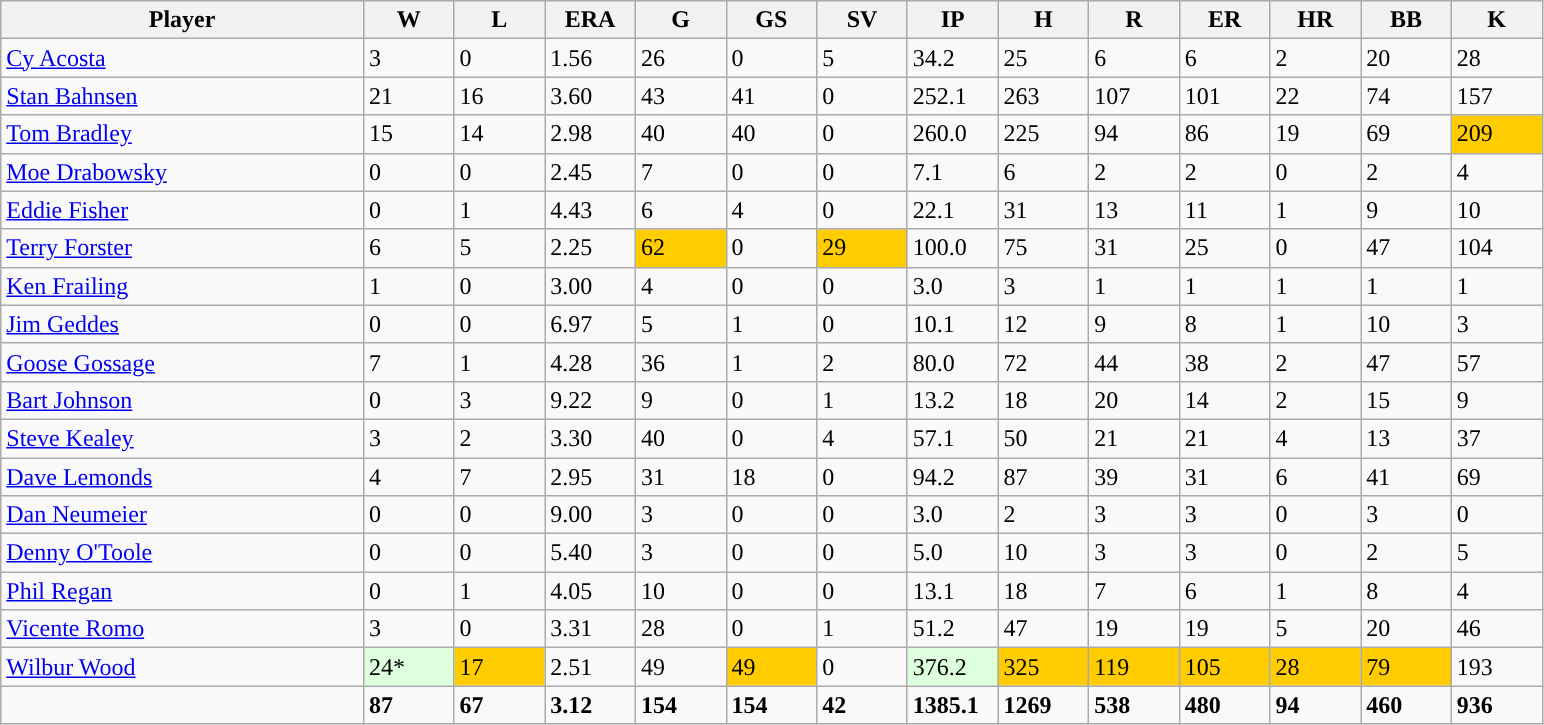<table class="wikitable sortable">
<tr>
<th width="20%">Player</th>
<th width="5%">W</th>
<th width="5%">L</th>
<th width="5%">ERA</th>
<th width="5%">G</th>
<th width="5%">GS</th>
<th width="5%">SV</th>
<th width="5%">IP</th>
<th width="5%">H</th>
<th width="5%">R</th>
<th width="5%">ER</th>
<th width="5%">HR</th>
<th width="5%">BB</th>
<th width="5%">K</th>
</tr>
<tr>
<td><a href='#'>Cy Acosta</a></td>
<td>3</td>
<td>0</td>
<td>1.56</td>
<td>26</td>
<td>0</td>
<td>5</td>
<td>34.2</td>
<td>25</td>
<td>6</td>
<td>6</td>
<td>2</td>
<td>20</td>
<td>28</td>
</tr>
<tr>
<td><a href='#'>Stan Bahnsen</a></td>
<td>21</td>
<td>16</td>
<td>3.60</td>
<td>43</td>
<td>41</td>
<td>0</td>
<td>252.1</td>
<td>263</td>
<td>107</td>
<td>101</td>
<td>22</td>
<td>74</td>
<td>157</td>
</tr>
<tr>
<td><a href='#'>Tom Bradley</a></td>
<td>15</td>
<td>14</td>
<td>2.98</td>
<td>40</td>
<td>40</td>
<td>0</td>
<td>260.0</td>
<td>225</td>
<td>94</td>
<td>86</td>
<td>19</td>
<td>69</td>
<td style="background:#fc0;">209</td>
</tr>
<tr>
<td><a href='#'>Moe Drabowsky</a></td>
<td>0</td>
<td>0</td>
<td>2.45</td>
<td>7</td>
<td>0</td>
<td>0</td>
<td>7.1</td>
<td>6</td>
<td>2</td>
<td>2</td>
<td>0</td>
<td>2</td>
<td>4</td>
</tr>
<tr>
<td><a href='#'>Eddie Fisher</a></td>
<td>0</td>
<td>1</td>
<td>4.43</td>
<td>6</td>
<td>4</td>
<td>0</td>
<td>22.1</td>
<td>31</td>
<td>13</td>
<td>11</td>
<td>1</td>
<td>9</td>
<td>10</td>
</tr>
<tr>
<td><a href='#'>Terry Forster</a></td>
<td>6</td>
<td>5</td>
<td>2.25</td>
<td style="background:#fc0;">62</td>
<td>0</td>
<td style="background:#fc0;">29</td>
<td>100.0</td>
<td>75</td>
<td>31</td>
<td>25</td>
<td>0</td>
<td>47</td>
<td>104</td>
</tr>
<tr>
<td><a href='#'>Ken Frailing</a></td>
<td>1</td>
<td>0</td>
<td>3.00</td>
<td>4</td>
<td>0</td>
<td>0</td>
<td>3.0</td>
<td>3</td>
<td>1</td>
<td>1</td>
<td>1</td>
<td>1</td>
<td>1</td>
</tr>
<tr>
<td><a href='#'>Jim Geddes</a></td>
<td>0</td>
<td>0</td>
<td>6.97</td>
<td>5</td>
<td>1</td>
<td>0</td>
<td>10.1</td>
<td>12</td>
<td>9</td>
<td>8</td>
<td>1</td>
<td>10</td>
<td>3</td>
</tr>
<tr>
<td><a href='#'>Goose Gossage</a></td>
<td>7</td>
<td>1</td>
<td>4.28</td>
<td>36</td>
<td>1</td>
<td>2</td>
<td>80.0</td>
<td>72</td>
<td>44</td>
<td>38</td>
<td>2</td>
<td>47</td>
<td>57</td>
</tr>
<tr>
<td><a href='#'>Bart Johnson</a></td>
<td>0</td>
<td>3</td>
<td>9.22</td>
<td>9</td>
<td>0</td>
<td>1</td>
<td>13.2</td>
<td>18</td>
<td>20</td>
<td>14</td>
<td>2</td>
<td>15</td>
<td>9</td>
</tr>
<tr>
<td><a href='#'>Steve Kealey</a></td>
<td>3</td>
<td>2</td>
<td>3.30</td>
<td>40</td>
<td>0</td>
<td>4</td>
<td>57.1</td>
<td>50</td>
<td>21</td>
<td>21</td>
<td>4</td>
<td>13</td>
<td>37</td>
</tr>
<tr>
<td><a href='#'>Dave Lemonds</a></td>
<td>4</td>
<td>7</td>
<td>2.95</td>
<td>31</td>
<td>18</td>
<td>0</td>
<td>94.2</td>
<td>87</td>
<td>39</td>
<td>31</td>
<td>6</td>
<td>41</td>
<td>69</td>
</tr>
<tr>
<td><a href='#'>Dan Neumeier</a></td>
<td>0</td>
<td>0</td>
<td>9.00</td>
<td>3</td>
<td>0</td>
<td>0</td>
<td>3.0</td>
<td>2</td>
<td>3</td>
<td>3</td>
<td>0</td>
<td>3</td>
<td>0</td>
</tr>
<tr>
<td><a href='#'>Denny O'Toole</a></td>
<td>0</td>
<td>0</td>
<td>5.40</td>
<td>3</td>
<td>0</td>
<td>0</td>
<td>5.0</td>
<td>10</td>
<td>3</td>
<td>3</td>
<td>0</td>
<td>2</td>
<td>5</td>
</tr>
<tr>
<td><a href='#'>Phil Regan</a></td>
<td>0</td>
<td>1</td>
<td>4.05</td>
<td>10</td>
<td>0</td>
<td>0</td>
<td>13.1</td>
<td>18</td>
<td>7</td>
<td>6</td>
<td>1</td>
<td>8</td>
<td>4</td>
</tr>
<tr>
<td><a href='#'>Vicente Romo</a></td>
<td>3</td>
<td>0</td>
<td>3.31</td>
<td>28</td>
<td>0</td>
<td>1</td>
<td>51.2</td>
<td>47</td>
<td>19</td>
<td>19</td>
<td>5</td>
<td>20</td>
<td>46</td>
</tr>
<tr>
<td><a href='#'>Wilbur Wood</a></td>
<td style="background:#DDFFDD;">24*</td>
<td style="background:#fc0;">17</td>
<td>2.51</td>
<td>49</td>
<td style="background:#fc0;">49</td>
<td>0</td>
<td style="background:#DDFFDD;">376.2</td>
<td style="background:#fc0;">325</td>
<td style="background:#fc0;">119</td>
<td style="background:#fc0;">105</td>
<td style="background:#fc0;">28</td>
<td style="background:#fc0;">79</td>
<td>193</td>
</tr>
<tr class="sortbottom">
<td></td>
<td><strong>87</strong></td>
<td><strong>67</strong></td>
<td><strong>3.12</strong></td>
<td><strong>154</strong></td>
<td><strong>154</strong></td>
<td><strong>42</strong></td>
<td><strong>1385.1</strong></td>
<td><strong>1269</strong></td>
<td><strong>538</strong></td>
<td><strong>480</strong></td>
<td><strong>94</strong></td>
<td><strong>460</strong></td>
<td><strong>936</strong></td>
</tr>
</table>
